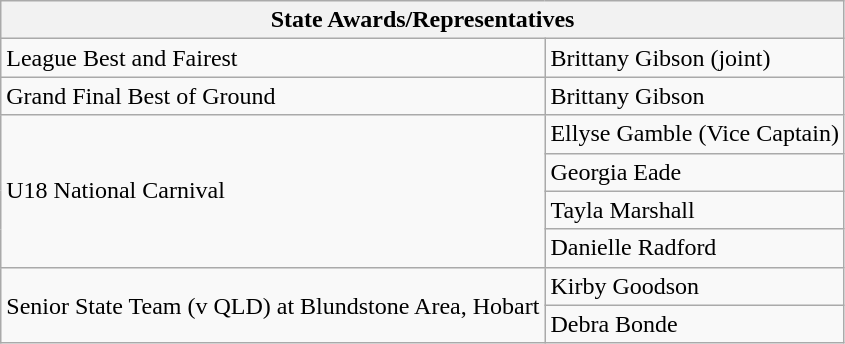<table class="wikitable">
<tr>
<th colspan="2">State Awards/Representatives</th>
</tr>
<tr>
<td>League Best and Fairest</td>
<td>Brittany Gibson (joint)</td>
</tr>
<tr>
<td>Grand Final Best of Ground</td>
<td>Brittany Gibson</td>
</tr>
<tr>
<td rowspan="4">U18 National Carnival</td>
<td>Ellyse Gamble (Vice Captain)</td>
</tr>
<tr>
<td>Georgia Eade</td>
</tr>
<tr>
<td>Tayla Marshall</td>
</tr>
<tr>
<td>Danielle Radford</td>
</tr>
<tr>
<td rowspan="2">Senior State Team (v QLD) at Blundstone Area, Hobart</td>
<td>Kirby Goodson</td>
</tr>
<tr>
<td>Debra Bonde</td>
</tr>
</table>
